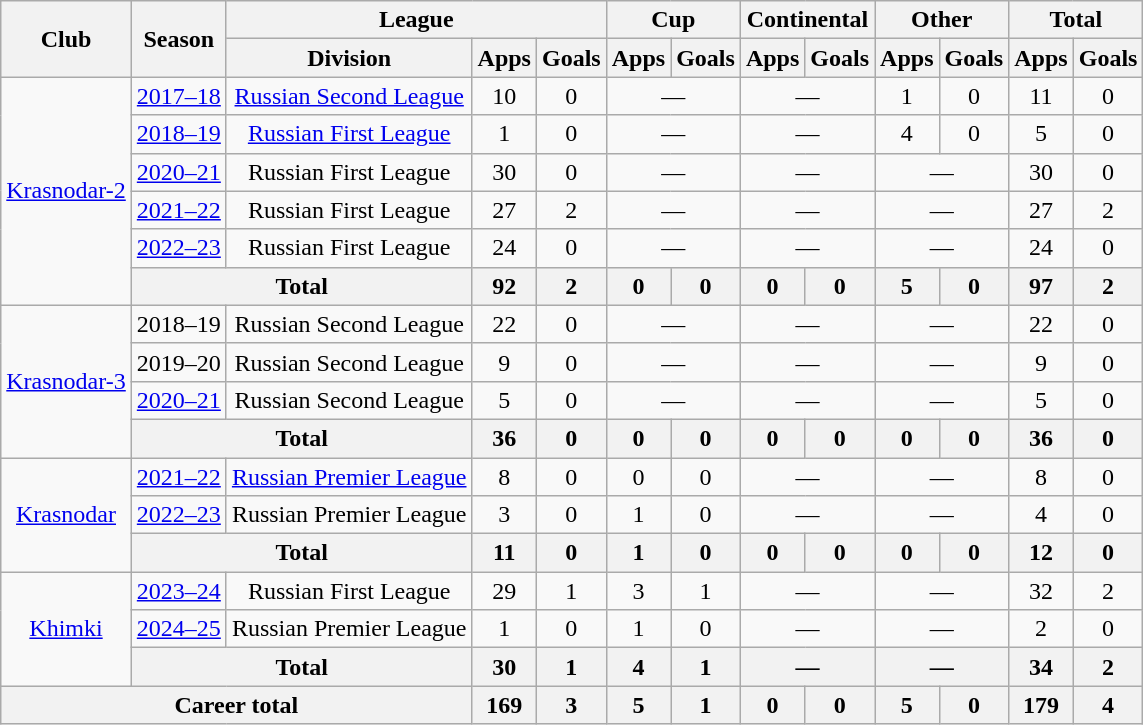<table class="wikitable" style="text-align: center;">
<tr>
<th rowspan=2>Club</th>
<th rowspan=2>Season</th>
<th colspan=3>League</th>
<th colspan=2>Cup</th>
<th colspan=2>Continental</th>
<th colspan=2>Other</th>
<th colspan=2>Total</th>
</tr>
<tr>
<th>Division</th>
<th>Apps</th>
<th>Goals</th>
<th>Apps</th>
<th>Goals</th>
<th>Apps</th>
<th>Goals</th>
<th>Apps</th>
<th>Goals</th>
<th>Apps</th>
<th>Goals</th>
</tr>
<tr>
<td rowspan="6"><a href='#'>Krasnodar-2</a></td>
<td><a href='#'>2017–18</a></td>
<td><a href='#'>Russian Second League</a></td>
<td>10</td>
<td>0</td>
<td colspan="2">—</td>
<td colspan="2">—</td>
<td>1</td>
<td>0</td>
<td>11</td>
<td>0</td>
</tr>
<tr>
<td><a href='#'>2018–19</a></td>
<td><a href='#'>Russian First League</a></td>
<td>1</td>
<td>0</td>
<td colspan="2">—</td>
<td colspan="2">—</td>
<td>4</td>
<td>0</td>
<td>5</td>
<td>0</td>
</tr>
<tr>
<td><a href='#'>2020–21</a></td>
<td>Russian First League</td>
<td>30</td>
<td>0</td>
<td colspan="2">—</td>
<td colspan="2">—</td>
<td colspan="2">—</td>
<td>30</td>
<td>0</td>
</tr>
<tr>
<td><a href='#'>2021–22</a></td>
<td>Russian First League</td>
<td>27</td>
<td>2</td>
<td colspan="2">—</td>
<td colspan="2">—</td>
<td colspan="2">—</td>
<td>27</td>
<td>2</td>
</tr>
<tr>
<td><a href='#'>2022–23</a></td>
<td>Russian First League</td>
<td>24</td>
<td>0</td>
<td colspan="2">—</td>
<td colspan="2">—</td>
<td colspan="2">—</td>
<td>24</td>
<td>0</td>
</tr>
<tr>
<th colspan="2">Total</th>
<th>92</th>
<th>2</th>
<th>0</th>
<th>0</th>
<th>0</th>
<th>0</th>
<th>5</th>
<th>0</th>
<th>97</th>
<th>2</th>
</tr>
<tr>
<td rowspan="4"><a href='#'>Krasnodar-3</a></td>
<td>2018–19</td>
<td>Russian Second League</td>
<td>22</td>
<td>0</td>
<td colspan="2">—</td>
<td colspan="2">—</td>
<td colspan="2">—</td>
<td>22</td>
<td>0</td>
</tr>
<tr>
<td>2019–20</td>
<td>Russian Second League</td>
<td>9</td>
<td>0</td>
<td colspan="2">—</td>
<td colspan="2">—</td>
<td colspan="2">—</td>
<td>9</td>
<td>0</td>
</tr>
<tr>
<td><a href='#'>2020–21</a></td>
<td>Russian Second League</td>
<td>5</td>
<td>0</td>
<td colspan="2">—</td>
<td colspan="2">—</td>
<td colspan="2">—</td>
<td>5</td>
<td>0</td>
</tr>
<tr>
<th colspan="2">Total</th>
<th>36</th>
<th>0</th>
<th>0</th>
<th>0</th>
<th>0</th>
<th>0</th>
<th>0</th>
<th>0</th>
<th>36</th>
<th>0</th>
</tr>
<tr>
<td rowspan="3"><a href='#'>Krasnodar</a></td>
<td><a href='#'>2021–22</a></td>
<td><a href='#'>Russian Premier League</a></td>
<td>8</td>
<td>0</td>
<td>0</td>
<td>0</td>
<td colspan="2">—</td>
<td colspan="2">—</td>
<td>8</td>
<td>0</td>
</tr>
<tr>
<td><a href='#'>2022–23</a></td>
<td>Russian Premier League</td>
<td>3</td>
<td>0</td>
<td>1</td>
<td>0</td>
<td colspan="2">—</td>
<td colspan="2">—</td>
<td>4</td>
<td>0</td>
</tr>
<tr>
<th colspan="2">Total</th>
<th>11</th>
<th>0</th>
<th>1</th>
<th>0</th>
<th>0</th>
<th>0</th>
<th>0</th>
<th>0</th>
<th>12</th>
<th>0</th>
</tr>
<tr>
<td rowspan="3"><a href='#'>Khimki</a></td>
<td><a href='#'>2023–24</a></td>
<td>Russian First League</td>
<td>29</td>
<td>1</td>
<td>3</td>
<td>1</td>
<td colspan="2">—</td>
<td colspan="2">—</td>
<td>32</td>
<td>2</td>
</tr>
<tr>
<td><a href='#'>2024–25</a></td>
<td>Russian Premier League</td>
<td>1</td>
<td>0</td>
<td>1</td>
<td>0</td>
<td colspan="2">—</td>
<td colspan="2">—</td>
<td>2</td>
<td>0</td>
</tr>
<tr>
<th colspan="2">Total</th>
<th>30</th>
<th>1</th>
<th>4</th>
<th>1</th>
<th colspan="2">—</th>
<th colspan="2">—</th>
<th>34</th>
<th>2</th>
</tr>
<tr>
<th colspan="3">Career total</th>
<th>169</th>
<th>3</th>
<th>5</th>
<th>1</th>
<th>0</th>
<th>0</th>
<th>5</th>
<th>0</th>
<th>179</th>
<th>4</th>
</tr>
</table>
